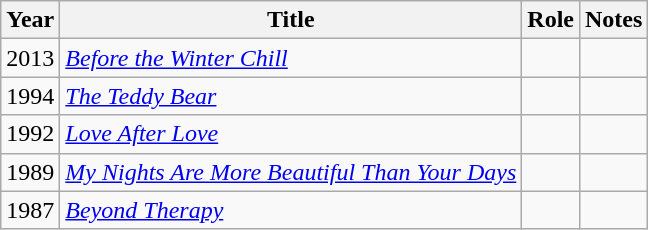<table class="wikitable sortable">
<tr>
<th>Year</th>
<th>Title</th>
<th>Role</th>
<th class="unsortable">Notes</th>
</tr>
<tr>
<td>2013</td>
<td><em><a href='#'>Before the Winter Chill</a></em></td>
<td></td>
<td></td>
</tr>
<tr>
<td>1994</td>
<td><em><a href='#'>The Teddy Bear</a></em></td>
<td></td>
<td></td>
</tr>
<tr>
<td>1992</td>
<td><em><a href='#'>Love After Love</a></em></td>
<td></td>
<td></td>
</tr>
<tr>
<td>1989</td>
<td><em><a href='#'>My Nights Are More Beautiful Than Your Days</a></em></td>
<td></td>
<td></td>
</tr>
<tr>
<td>1987</td>
<td><em><a href='#'>Beyond Therapy</a></em></td>
<td></td>
<td></td>
</tr>
</table>
